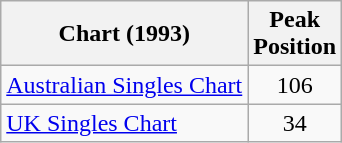<table class="wikitable">
<tr>
<th style="text-align:center;">Chart (1993)</th>
<th style="text-align:center;">Peak<br>Position</th>
</tr>
<tr>
<td align="left"><a href='#'>Australian Singles Chart</a></td>
<td style="text-align:center;">106</td>
</tr>
<tr>
<td align="left"><a href='#'>UK Singles Chart</a></td>
<td style="text-align:center;">34</td>
</tr>
</table>
